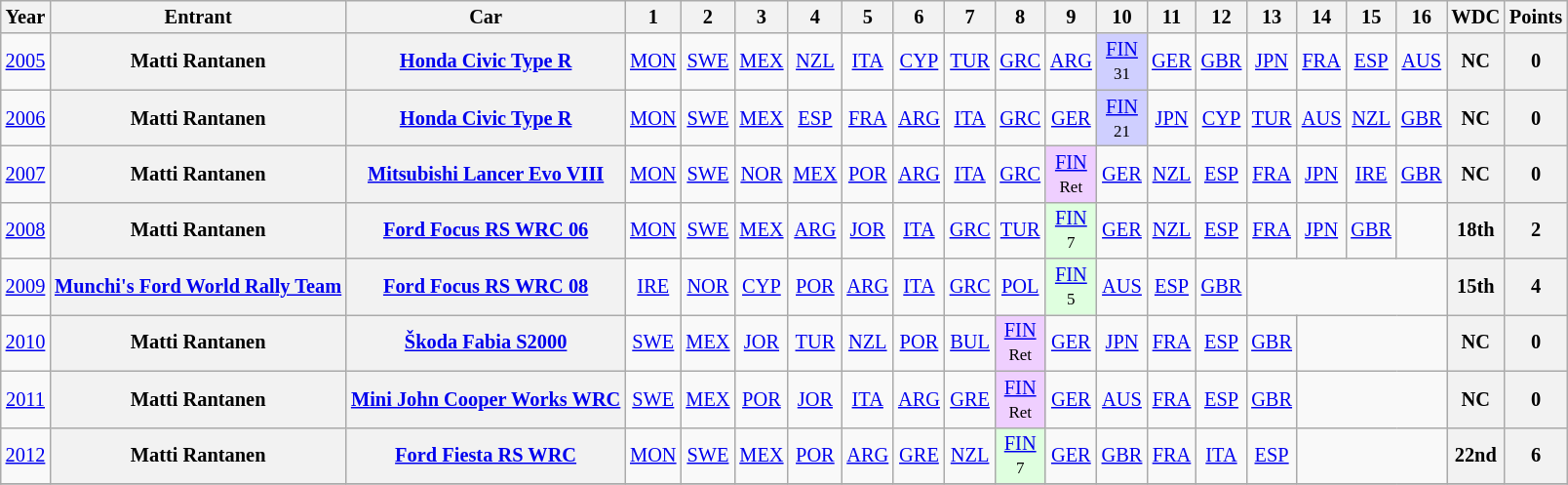<table class="wikitable" style="text-align:center; font-size:85%">
<tr>
<th>Year</th>
<th>Entrant</th>
<th>Car</th>
<th>1</th>
<th>2</th>
<th>3</th>
<th>4</th>
<th>5</th>
<th>6</th>
<th>7</th>
<th>8</th>
<th>9</th>
<th>10</th>
<th>11</th>
<th>12</th>
<th>13</th>
<th>14</th>
<th>15</th>
<th>16</th>
<th>WDC</th>
<th>Points</th>
</tr>
<tr>
<td><a href='#'>2005</a></td>
<th nowrap>Matti Rantanen</th>
<th nowrap><a href='#'>Honda Civic Type R</a></th>
<td><a href='#'>MON</a></td>
<td><a href='#'>SWE</a></td>
<td><a href='#'>MEX</a></td>
<td><a href='#'>NZL</a></td>
<td><a href='#'>ITA</a></td>
<td><a href='#'>CYP</a></td>
<td><a href='#'>TUR</a></td>
<td><a href='#'>GRC</a></td>
<td><a href='#'>ARG</a></td>
<td style="background:#CFCFFF;"><a href='#'>FIN</a><br><small>31</small></td>
<td><a href='#'>GER</a></td>
<td><a href='#'>GBR</a></td>
<td><a href='#'>JPN</a></td>
<td><a href='#'>FRA</a></td>
<td><a href='#'>ESP</a></td>
<td><a href='#'>AUS</a></td>
<th>NC</th>
<th>0</th>
</tr>
<tr>
<td><a href='#'>2006</a></td>
<th nowrap>Matti Rantanen</th>
<th nowrap><a href='#'>Honda Civic Type R</a></th>
<td><a href='#'>MON</a></td>
<td><a href='#'>SWE</a></td>
<td><a href='#'>MEX</a></td>
<td><a href='#'>ESP</a></td>
<td><a href='#'>FRA</a></td>
<td><a href='#'>ARG</a></td>
<td><a href='#'>ITA</a></td>
<td><a href='#'>GRC</a></td>
<td><a href='#'>GER</a></td>
<td style="background:#CFCFFF;"><a href='#'>FIN</a><br><small>21</small></td>
<td><a href='#'>JPN</a></td>
<td><a href='#'>CYP</a></td>
<td><a href='#'>TUR</a></td>
<td><a href='#'>AUS</a></td>
<td><a href='#'>NZL</a></td>
<td><a href='#'>GBR</a></td>
<th>NC</th>
<th>0</th>
</tr>
<tr>
<td><a href='#'>2007</a></td>
<th nowrap>Matti Rantanen</th>
<th nowrap><a href='#'>Mitsubishi Lancer Evo VIII</a></th>
<td><a href='#'>MON</a></td>
<td><a href='#'>SWE</a></td>
<td><a href='#'>NOR</a></td>
<td><a href='#'>MEX</a></td>
<td><a href='#'>POR</a></td>
<td><a href='#'>ARG</a></td>
<td><a href='#'>ITA</a></td>
<td><a href='#'>GRC</a></td>
<td style="background:#EFCFFF;"><a href='#'>FIN</a><br><small>Ret</small></td>
<td><a href='#'>GER</a></td>
<td><a href='#'>NZL</a></td>
<td><a href='#'>ESP</a></td>
<td><a href='#'>FRA</a></td>
<td><a href='#'>JPN</a></td>
<td><a href='#'>IRE</a></td>
<td><a href='#'>GBR</a></td>
<th>NC</th>
<th>0</th>
</tr>
<tr>
<td><a href='#'>2008</a></td>
<th nowrap>Matti Rantanen</th>
<th nowrap><a href='#'>Ford Focus RS WRC 06</a></th>
<td><a href='#'>MON</a></td>
<td><a href='#'>SWE</a></td>
<td><a href='#'>MEX</a></td>
<td><a href='#'>ARG</a></td>
<td><a href='#'>JOR</a></td>
<td><a href='#'>ITA</a></td>
<td><a href='#'>GRC</a></td>
<td><a href='#'>TUR</a></td>
<td style="background:#DFFFDF;"><a href='#'>FIN</a><br><small>7</small></td>
<td><a href='#'>GER</a></td>
<td><a href='#'>NZL</a></td>
<td><a href='#'>ESP</a></td>
<td><a href='#'>FRA</a></td>
<td><a href='#'>JPN</a></td>
<td><a href='#'>GBR</a></td>
<td></td>
<th>18th</th>
<th>2</th>
</tr>
<tr>
<td><a href='#'>2009</a></td>
<th nowrap><a href='#'>Munchi's Ford World Rally Team</a></th>
<th nowrap><a href='#'>Ford Focus RS WRC 08</a></th>
<td><a href='#'>IRE</a></td>
<td><a href='#'>NOR</a></td>
<td><a href='#'>CYP</a></td>
<td><a href='#'>POR</a></td>
<td><a href='#'>ARG</a></td>
<td><a href='#'>ITA</a></td>
<td><a href='#'>GRC</a></td>
<td><a href='#'>POL</a></td>
<td style="background:#DFFFDF;"><a href='#'>FIN</a><br><small>5</small></td>
<td><a href='#'>AUS</a></td>
<td><a href='#'>ESP</a></td>
<td><a href='#'>GBR</a></td>
<td colspan=4></td>
<th>15th</th>
<th>4</th>
</tr>
<tr>
<td><a href='#'>2010</a></td>
<th nowrap>Matti Rantanen</th>
<th nowrap><a href='#'>Škoda Fabia S2000</a></th>
<td><a href='#'>SWE</a></td>
<td><a href='#'>MEX</a></td>
<td><a href='#'>JOR</a></td>
<td><a href='#'>TUR</a></td>
<td><a href='#'>NZL</a></td>
<td><a href='#'>POR</a></td>
<td><a href='#'>BUL</a></td>
<td style="background:#EFCFFF;"><a href='#'>FIN</a><br><small>Ret</small></td>
<td><a href='#'>GER</a></td>
<td><a href='#'>JPN</a></td>
<td><a href='#'>FRA</a></td>
<td><a href='#'>ESP</a></td>
<td><a href='#'>GBR</a></td>
<td colspan=3></td>
<th>NC</th>
<th>0</th>
</tr>
<tr>
<td><a href='#'>2011</a></td>
<th nowrap>Matti Rantanen</th>
<th nowrap><a href='#'>Mini John Cooper Works WRC</a></th>
<td><a href='#'>SWE</a></td>
<td><a href='#'>MEX</a></td>
<td><a href='#'>POR</a></td>
<td><a href='#'>JOR</a></td>
<td><a href='#'>ITA</a></td>
<td><a href='#'>ARG</a></td>
<td><a href='#'>GRE</a></td>
<td style="background:#EFCFFF;"><a href='#'>FIN</a><br><small>Ret</small></td>
<td><a href='#'>GER</a></td>
<td><a href='#'>AUS</a></td>
<td><a href='#'>FRA</a></td>
<td><a href='#'>ESP</a></td>
<td><a href='#'>GBR</a></td>
<td colspan=3></td>
<th>NC</th>
<th>0</th>
</tr>
<tr>
<td><a href='#'>2012</a></td>
<th nowrap>Matti Rantanen</th>
<th nowrap><a href='#'>Ford Fiesta RS WRC</a></th>
<td><a href='#'>MON</a></td>
<td><a href='#'>SWE</a></td>
<td><a href='#'>MEX</a></td>
<td><a href='#'>POR</a></td>
<td><a href='#'>ARG</a></td>
<td><a href='#'>GRE</a></td>
<td><a href='#'>NZL</a></td>
<td style="background:#DFFFDF;"><a href='#'>FIN</a><br><small>7</small></td>
<td><a href='#'>GER</a></td>
<td><a href='#'>GBR</a></td>
<td><a href='#'>FRA</a></td>
<td><a href='#'>ITA</a></td>
<td><a href='#'>ESP</a></td>
<td colspan=3></td>
<th>22nd</th>
<th>6</th>
</tr>
<tr>
</tr>
</table>
